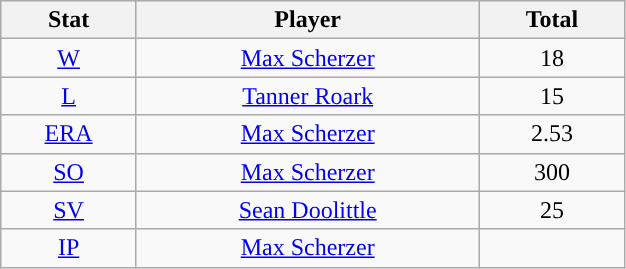<table class="wikitable" style="width:33%;">
<tr style="text-align:center; background:#ddd;">
<th>Stat</th>
<th>Player</th>
<th>Total</th>
</tr>
<tr align=center>
<td><a href='#'>W</a></td>
<td><a href='#'>Max Scherzer</a></td>
<td>18</td>
</tr>
<tr align=center>
<td><a href='#'>L</a></td>
<td><a href='#'>Tanner Roark</a></td>
<td>15</td>
</tr>
<tr align=center>
<td><a href='#'>ERA</a></td>
<td><a href='#'>Max Scherzer</a></td>
<td>2.53</td>
</tr>
<tr align=center>
<td><a href='#'>SO</a></td>
<td><a href='#'>Max Scherzer</a></td>
<td>300</td>
</tr>
<tr align=center>
<td><a href='#'>SV</a></td>
<td><a href='#'>Sean Doolittle</a></td>
<td>25</td>
</tr>
<tr align=center>
<td><a href='#'>IP</a></td>
<td><a href='#'>Max Scherzer</a></td>
<td></td>
</tr>
</table>
